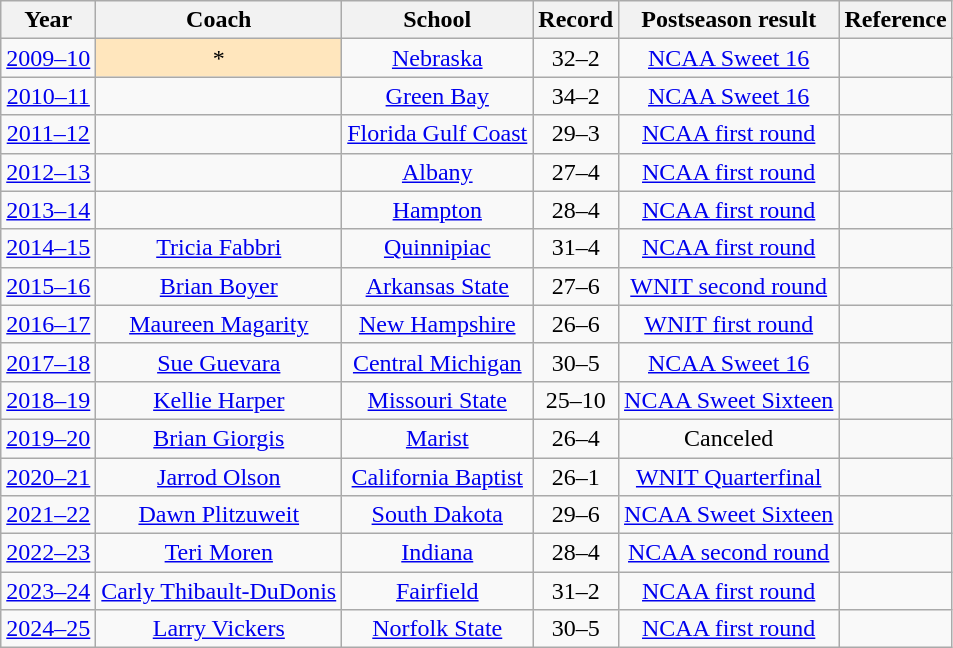<table class="wikitable" align="center">
<tr>
<th>Year</th>
<th>Coach</th>
<th>School</th>
<th>Record</th>
<th>Postseason result</th>
<th class=unsortable>Reference</th>
</tr>
<tr align=center>
<td><a href='#'>2009–10</a></td>
<td style="background-color:#FFE6BD">*</td>
<td><a href='#'>Nebraska</a></td>
<td>32–2</td>
<td><a href='#'>NCAA Sweet 16</a></td>
<td></td>
</tr>
<tr align=center>
<td><a href='#'>2010–11</a></td>
<td></td>
<td><a href='#'>Green Bay</a></td>
<td>34–2</td>
<td><a href='#'>NCAA Sweet 16</a></td>
<td></td>
</tr>
<tr align=center>
<td><a href='#'>2011–12</a></td>
<td></td>
<td><a href='#'>Florida Gulf Coast</a></td>
<td>29–3</td>
<td><a href='#'>NCAA first round</a></td>
<td></td>
</tr>
<tr align=center>
<td><a href='#'>2012–13</a></td>
<td></td>
<td><a href='#'>Albany</a></td>
<td>27–4</td>
<td><a href='#'>NCAA first round</a></td>
<td></td>
</tr>
<tr align=center>
<td><a href='#'>2013–14</a></td>
<td></td>
<td><a href='#'>Hampton</a></td>
<td>28–4</td>
<td><a href='#'>NCAA first round</a></td>
<td></td>
</tr>
<tr align=center>
<td><a href='#'>2014–15</a></td>
<td><a href='#'>Tricia Fabbri</a></td>
<td><a href='#'>Quinnipiac</a></td>
<td>31–4</td>
<td><a href='#'>NCAA first round</a></td>
<td></td>
</tr>
<tr align=center>
<td><a href='#'>2015–16</a></td>
<td><a href='#'>Brian Boyer</a></td>
<td><a href='#'>Arkansas State</a></td>
<td>27–6</td>
<td><a href='#'>WNIT second round</a></td>
<td></td>
</tr>
<tr align=center>
<td><a href='#'>2016–17</a></td>
<td><a href='#'>Maureen Magarity</a></td>
<td><a href='#'>New Hampshire</a></td>
<td>26–6</td>
<td><a href='#'>WNIT first round</a></td>
<td></td>
</tr>
<tr align=center>
<td><a href='#'>2017–18</a></td>
<td><a href='#'>Sue Guevara</a></td>
<td><a href='#'>Central Michigan</a></td>
<td>30–5</td>
<td><a href='#'>NCAA Sweet 16</a></td>
<td></td>
</tr>
<tr align=center>
<td><a href='#'>2018–19</a></td>
<td><a href='#'>Kellie Harper</a></td>
<td><a href='#'>Missouri State</a></td>
<td>25–10</td>
<td><a href='#'>NCAA Sweet Sixteen</a></td>
<td></td>
</tr>
<tr align=center>
<td><a href='#'>2019–20</a></td>
<td><a href='#'>Brian Giorgis</a></td>
<td><a href='#'>Marist</a></td>
<td>26–4</td>
<td>Canceled</td>
<td></td>
</tr>
<tr align=center>
<td><a href='#'>2020–21</a></td>
<td><a href='#'>Jarrod Olson</a></td>
<td><a href='#'>California Baptist</a></td>
<td>26–1</td>
<td><a href='#'>WNIT Quarterfinal</a></td>
<td></td>
</tr>
<tr align=center>
<td><a href='#'>2021–22</a></td>
<td><a href='#'>Dawn Plitzuweit</a></td>
<td><a href='#'>South Dakota</a></td>
<td>29–6</td>
<td><a href='#'>NCAA Sweet Sixteen</a></td>
<td></td>
</tr>
<tr align=center>
<td><a href='#'>2022–23</a></td>
<td><a href='#'>Teri Moren</a></td>
<td><a href='#'>Indiana</a></td>
<td>28–4</td>
<td><a href='#'>NCAA second round</a></td>
<td></td>
</tr>
<tr align=center>
<td><a href='#'>2023–24</a></td>
<td><a href='#'>Carly Thibault-DuDonis</a></td>
<td><a href='#'>Fairfield</a></td>
<td>31–2</td>
<td><a href='#'>NCAA first round</a></td>
<td></td>
</tr>
<tr align=center>
<td><a href='#'>2024–25</a></td>
<td><a href='#'>Larry Vickers</a></td>
<td><a href='#'>Norfolk State</a></td>
<td>30–5</td>
<td><a href='#'>NCAA first round</a></td>
<td></td>
</tr>
</table>
